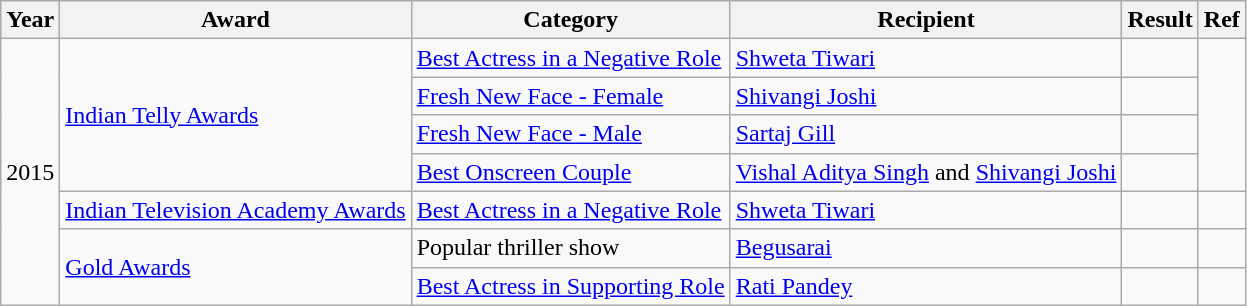<table class="wikitable">
<tr>
<th>Year</th>
<th>Award</th>
<th>Category</th>
<th>Recipient</th>
<th>Result</th>
<th>Ref</th>
</tr>
<tr>
<td rowspan="7">2015</td>
<td rowspan="4"><a href='#'>Indian Telly Awards</a></td>
<td><a href='#'>Best Actress in a Negative Role</a></td>
<td><a href='#'>Shweta Tiwari</a></td>
<td></td>
<td rowspan=4></td>
</tr>
<tr>
<td><a href='#'>Fresh New Face - Female</a></td>
<td><a href='#'>Shivangi Joshi</a></td>
<td></td>
</tr>
<tr>
<td><a href='#'>Fresh New Face - Male</a></td>
<td><a href='#'>Sartaj Gill</a></td>
<td></td>
</tr>
<tr>
<td><a href='#'>Best Onscreen Couple</a></td>
<td><a href='#'>Vishal Aditya Singh</a> and <a href='#'>Shivangi Joshi</a></td>
<td></td>
</tr>
<tr>
<td><a href='#'>Indian Television Academy Awards</a></td>
<td><a href='#'>Best Actress in a Negative Role</a></td>
<td><a href='#'>Shweta Tiwari</a></td>
<td></td>
<td></td>
</tr>
<tr>
<td rowspan=2><a href='#'>Gold Awards</a></td>
<td>Popular thriller show</td>
<td><a href='#'>Begusarai</a></td>
<td></td>
<td></td>
</tr>
<tr>
<td><a href='#'>Best Actress in Supporting Role</a></td>
<td><a href='#'>Rati Pandey</a></td>
<td></td>
<td></td>
</tr>
</table>
